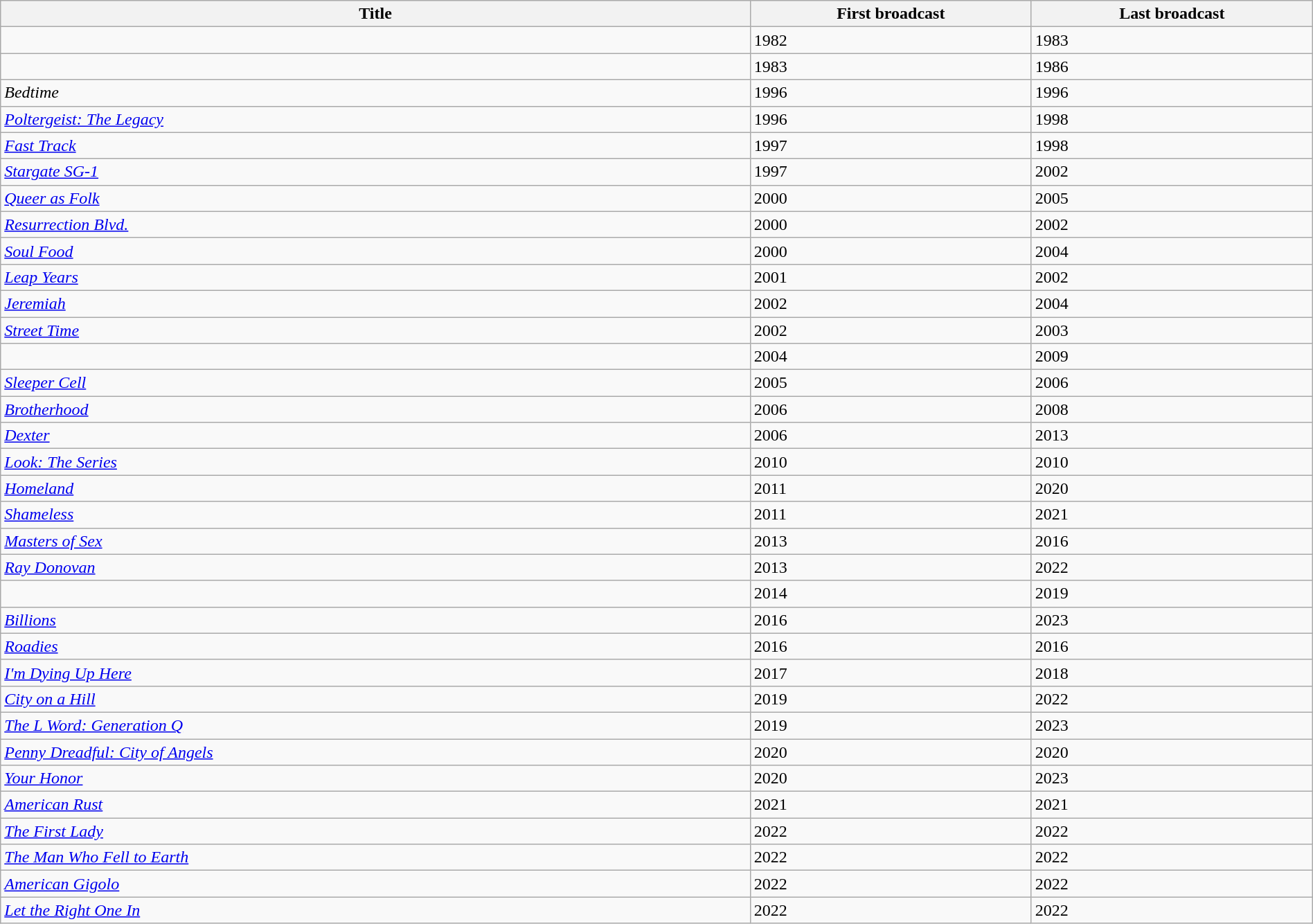<table class="wikitable sortable" style="width:100%;">
<tr>
<th style="width:40%;">Title</th>
<th style="width:15%;">First broadcast</th>
<th style="width:15%;">Last broadcast</th>
</tr>
<tr>
<td></td>
<td>1982</td>
<td>1983</td>
</tr>
<tr>
<td></td>
<td>1983</td>
<td>1986</td>
</tr>
<tr>
<td><em>Bedtime</em></td>
<td>1996</td>
<td>1996</td>
</tr>
<tr>
<td><em><a href='#'>Poltergeist: The Legacy</a></em></td>
<td>1996</td>
<td>1998</td>
</tr>
<tr>
<td><em><a href='#'>Fast Track</a></em></td>
<td>1997</td>
<td>1998</td>
</tr>
<tr>
<td><em><a href='#'>Stargate SG-1</a></em></td>
<td>1997</td>
<td>2002</td>
</tr>
<tr>
<td><em><a href='#'>Queer as Folk</a></em></td>
<td>2000</td>
<td>2005</td>
</tr>
<tr>
<td><em><a href='#'>Resurrection Blvd.</a></em></td>
<td>2000</td>
<td>2002</td>
</tr>
<tr>
<td><em><a href='#'>Soul Food</a></em></td>
<td>2000</td>
<td>2004</td>
</tr>
<tr>
<td><em><a href='#'>Leap Years</a></em></td>
<td>2001</td>
<td>2002</td>
</tr>
<tr>
<td><em><a href='#'>Jeremiah</a></em></td>
<td>2002</td>
<td>2004</td>
</tr>
<tr>
<td><em><a href='#'>Street Time</a></em></td>
<td>2002</td>
<td>2003</td>
</tr>
<tr>
<td></td>
<td>2004</td>
<td>2009</td>
</tr>
<tr>
<td><em><a href='#'>Sleeper Cell</a></em></td>
<td>2005</td>
<td>2006</td>
</tr>
<tr>
<td><em><a href='#'>Brotherhood</a></em></td>
<td>2006</td>
<td>2008</td>
</tr>
<tr>
<td><em><a href='#'>Dexter</a></em></td>
<td>2006</td>
<td>2013</td>
</tr>
<tr>
<td><em><a href='#'>Look: The Series</a></em></td>
<td>2010</td>
<td>2010</td>
</tr>
<tr>
<td><em><a href='#'>Homeland</a></em></td>
<td>2011</td>
<td>2020</td>
</tr>
<tr>
<td><em><a href='#'>Shameless</a></em></td>
<td>2011</td>
<td>2021</td>
</tr>
<tr>
<td><em><a href='#'>Masters of Sex</a></em></td>
<td>2013</td>
<td>2016</td>
</tr>
<tr>
<td><em><a href='#'>Ray Donovan</a></em></td>
<td>2013</td>
<td>2022</td>
</tr>
<tr>
<td></td>
<td>2014</td>
<td>2019</td>
</tr>
<tr>
<td><em><a href='#'>Billions</a></em></td>
<td>2016</td>
<td>2023</td>
</tr>
<tr>
<td><em><a href='#'>Roadies</a></em></td>
<td>2016</td>
<td>2016</td>
</tr>
<tr>
<td><em><a href='#'>I'm Dying Up Here</a></em></td>
<td>2017</td>
<td>2018</td>
</tr>
<tr>
<td><em><a href='#'>City on a Hill</a></em></td>
<td>2019</td>
<td>2022</td>
</tr>
<tr>
<td><em><a href='#'>The L Word: Generation Q</a></em></td>
<td>2019</td>
<td>2023</td>
</tr>
<tr>
<td><em><a href='#'>Penny Dreadful: City of Angels</a></em></td>
<td>2020</td>
<td>2020</td>
</tr>
<tr>
<td><em><a href='#'>Your Honor</a></em></td>
<td>2020</td>
<td>2023</td>
</tr>
<tr>
<td><em><a href='#'>American Rust</a></em></td>
<td>2021</td>
<td>2021</td>
</tr>
<tr>
<td><em><a href='#'>The First Lady</a></em></td>
<td>2022</td>
<td>2022</td>
</tr>
<tr>
<td><em><a href='#'>The Man Who Fell to Earth</a></em></td>
<td>2022</td>
<td>2022</td>
</tr>
<tr>
<td><em><a href='#'>American Gigolo</a></em></td>
<td>2022</td>
<td>2022</td>
</tr>
<tr>
<td><em><a href='#'>Let the Right One In</a></em></td>
<td>2022</td>
<td>2022</td>
</tr>
</table>
